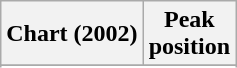<table class="wikitable sortable plainrowheaders" style="text-align:center">
<tr>
<th scope="col">Chart (2002)</th>
<th scope="col">Peak<br> position</th>
</tr>
<tr>
</tr>
<tr>
</tr>
</table>
